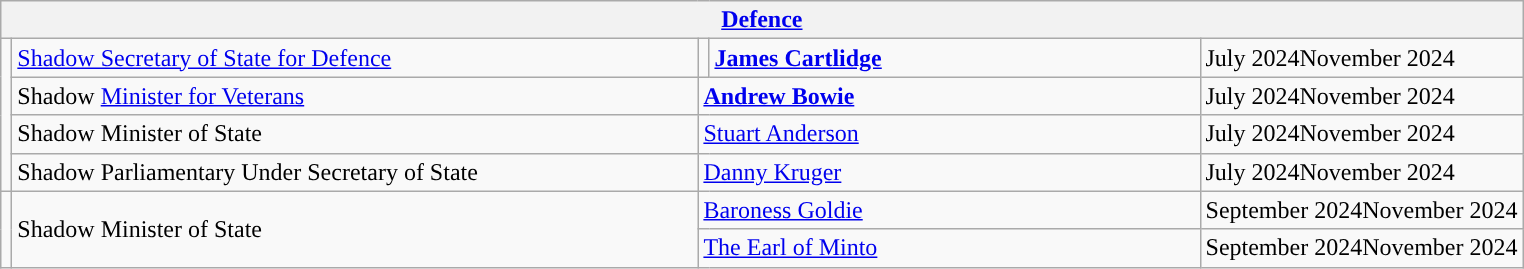<table class="wikitable">
<tr>
<th colspan="5"><a href='#'>Defence</a></th>
</tr>
<tr>
<td rowspan="4" style="background: "></td>
<td style="width: 450px;"><a href='#'>Shadow Secretary of State for Defence</a></td>
<td style="background: "></td>
<td style="width: 320px;"><strong><a href='#'>James Cartlidge</a></strong></td>
<td>July 2024November 2024</td>
</tr>
<tr>
<td>Shadow <a href='#'>Minister for Veterans</a></td>
<td colspan="2"><strong><a href='#'>Andrew Bowie</a></strong><br></td>
<td>July 2024November 2024</td>
</tr>
<tr>
<td>Shadow Minister of State</td>
<td colspan="2"><a href='#'>Stuart Anderson</a><br></td>
<td>July 2024November 2024</td>
</tr>
<tr>
<td>Shadow Parliamentary Under Secretary of State</td>
<td colspan="2"><a href='#'>Danny Kruger</a></td>
<td>July 2024November 2024</td>
</tr>
<tr>
<td rowspan=2 style="background: "></td>
<td rowspan=2>Shadow Minister of State</td>
<td colspan="2"><a href='#'>Baroness Goldie</a></td>
<td>September 2024November 2024</td>
</tr>
<tr>
<td colspan="2"><a href='#'>The Earl of Minto</a></td>
<td>September 2024November 2024</td>
</tr>
</table>
